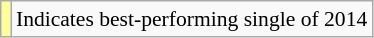<table class="wikitable" style="font-size:90%;">
<tr>
<td style="background-color:#FFFF99"></td>
<td>Indicates best-performing single of 2014</td>
</tr>
</table>
